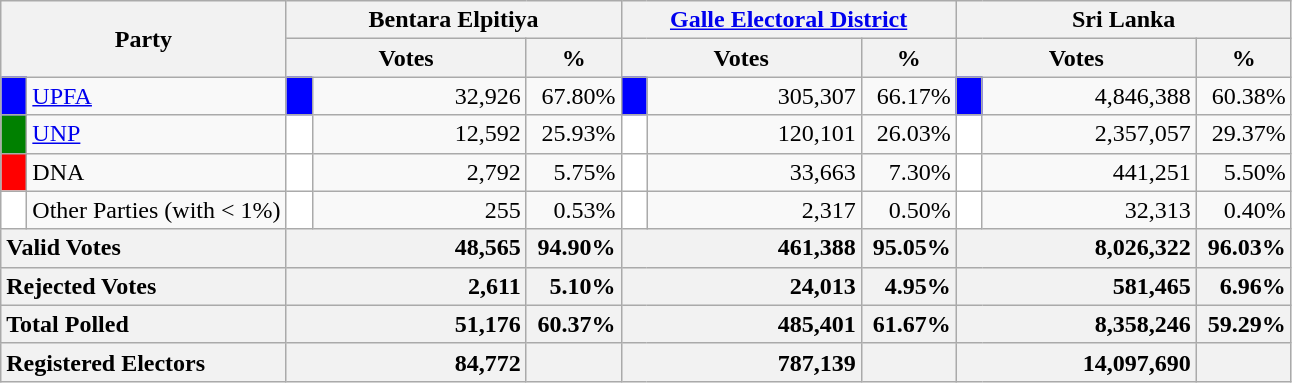<table class="wikitable">
<tr>
<th colspan="2" width="144px"rowspan="2">Party</th>
<th colspan="3" width="216px">Bentara Elpitiya</th>
<th colspan="3" width="216px"><a href='#'>Galle Electoral District</a></th>
<th colspan="3" width="216px">Sri Lanka</th>
</tr>
<tr>
<th colspan="2" width="144px">Votes</th>
<th>%</th>
<th colspan="2" width="144px">Votes</th>
<th>%</th>
<th colspan="2" width="144px">Votes</th>
<th>%</th>
</tr>
<tr>
<td style="background-color:blue;" width="10px"></td>
<td style="text-align:left;"><a href='#'>UPFA</a></td>
<td style="background-color:blue;" width="10px"></td>
<td style="text-align:right;">32,926</td>
<td style="text-align:right;">67.80%</td>
<td style="background-color:blue;" width="10px"></td>
<td style="text-align:right;">305,307</td>
<td style="text-align:right;">66.17%</td>
<td style="background-color:blue;" width="10px"></td>
<td style="text-align:right;">4,846,388</td>
<td style="text-align:right;">60.38%</td>
</tr>
<tr>
<td style="background-color:green;" width="10px"></td>
<td style="text-align:left;"><a href='#'>UNP</a></td>
<td style="background-color:white;" width="10px"></td>
<td style="text-align:right;">12,592</td>
<td style="text-align:right;">25.93%</td>
<td style="background-color:white;" width="10px"></td>
<td style="text-align:right;">120,101</td>
<td style="text-align:right;">26.03%</td>
<td style="background-color:white;" width="10px"></td>
<td style="text-align:right;">2,357,057</td>
<td style="text-align:right;">29.37%</td>
</tr>
<tr>
<td style="background-color:red;" width="10px"></td>
<td style="text-align:left;">DNA</td>
<td style="background-color:white;" width="10px"></td>
<td style="text-align:right;">2,792</td>
<td style="text-align:right;">5.75%</td>
<td style="background-color:white;" width="10px"></td>
<td style="text-align:right;">33,663</td>
<td style="text-align:right;">7.30%</td>
<td style="background-color:white;" width="10px"></td>
<td style="text-align:right;">441,251</td>
<td style="text-align:right;">5.50%</td>
</tr>
<tr>
<td style="background-color:white;" width="10px"></td>
<td style="text-align:left;">Other Parties (with < 1%)</td>
<td style="background-color:white;" width="10px"></td>
<td style="text-align:right;">255</td>
<td style="text-align:right;">0.53%</td>
<td style="background-color:white;" width="10px"></td>
<td style="text-align:right;">2,317</td>
<td style="text-align:right;">0.50%</td>
<td style="background-color:white;" width="10px"></td>
<td style="text-align:right;">32,313</td>
<td style="text-align:right;">0.40%</td>
</tr>
<tr>
<th colspan="2" width="144px"style="text-align:left;">Valid Votes</th>
<th style="text-align:right;"colspan="2" width="144px">48,565</th>
<th style="text-align:right;">94.90%</th>
<th style="text-align:right;"colspan="2" width="144px">461,388</th>
<th style="text-align:right;">95.05%</th>
<th style="text-align:right;"colspan="2" width="144px">8,026,322</th>
<th style="text-align:right;">96.03%</th>
</tr>
<tr>
<th colspan="2" width="144px"style="text-align:left;">Rejected Votes</th>
<th style="text-align:right;"colspan="2" width="144px">2,611</th>
<th style="text-align:right;">5.10%</th>
<th style="text-align:right;"colspan="2" width="144px">24,013</th>
<th style="text-align:right;">4.95%</th>
<th style="text-align:right;"colspan="2" width="144px">581,465</th>
<th style="text-align:right;">6.96%</th>
</tr>
<tr>
<th colspan="2" width="144px"style="text-align:left;">Total Polled</th>
<th style="text-align:right;"colspan="2" width="144px">51,176</th>
<th style="text-align:right;">60.37%</th>
<th style="text-align:right;"colspan="2" width="144px">485,401</th>
<th style="text-align:right;">61.67%</th>
<th style="text-align:right;"colspan="2" width="144px">8,358,246</th>
<th style="text-align:right;">59.29%</th>
</tr>
<tr>
<th colspan="2" width="144px"style="text-align:left;">Registered Electors</th>
<th style="text-align:right;"colspan="2" width="144px">84,772</th>
<th></th>
<th style="text-align:right;"colspan="2" width="144px">787,139</th>
<th></th>
<th style="text-align:right;"colspan="2" width="144px">14,097,690</th>
<th></th>
</tr>
</table>
